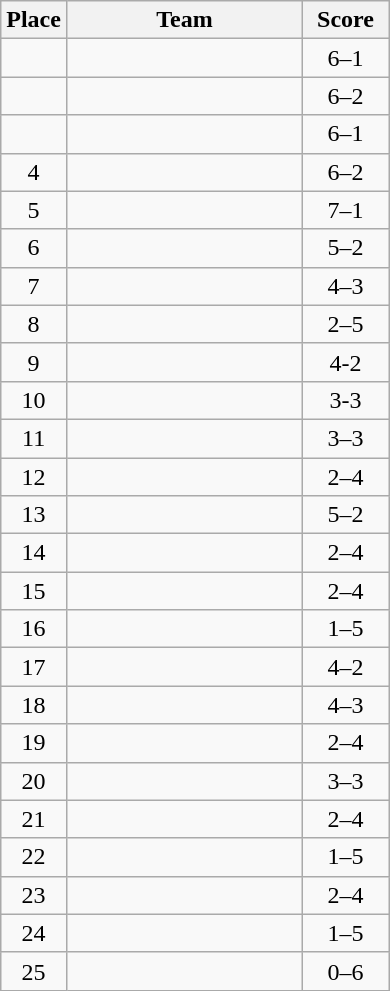<table class="wikitable" style="text-align:center;">
<tr>
<th width=30>Place</th>
<th width=150>Team</th>
<th width=50>Score</th>
</tr>
<tr>
<td></td>
<td align="left"></td>
<td>6–1</td>
</tr>
<tr>
<td></td>
<td align="left"></td>
<td>6–2</td>
</tr>
<tr>
<td></td>
<td align="left"></td>
<td>6–1</td>
</tr>
<tr>
<td>4</td>
<td align="left"></td>
<td>6–2</td>
</tr>
<tr>
<td>5</td>
<td align="left"></td>
<td>7–1</td>
</tr>
<tr>
<td>6</td>
<td align="left"></td>
<td>5–2</td>
</tr>
<tr>
<td>7</td>
<td align="left"></td>
<td>4–3</td>
</tr>
<tr>
<td>8</td>
<td align="left"></td>
<td>2–5</td>
</tr>
<tr>
<td>9</td>
<td align="left"></td>
<td>4-2</td>
</tr>
<tr>
<td>10</td>
<td align="left"></td>
<td>3-3</td>
</tr>
<tr>
<td>11</td>
<td align="left"></td>
<td>3–3</td>
</tr>
<tr>
<td>12</td>
<td align="left"></td>
<td>2–4</td>
</tr>
<tr>
<td>13</td>
<td align="left"></td>
<td>5–2</td>
</tr>
<tr>
<td>14</td>
<td align="left"></td>
<td>2–4</td>
</tr>
<tr>
<td>15</td>
<td align="left"></td>
<td>2–4</td>
</tr>
<tr>
<td>16</td>
<td align="left"></td>
<td>1–5</td>
</tr>
<tr>
<td>17</td>
<td align="left"></td>
<td>4–2</td>
</tr>
<tr>
<td>18</td>
<td align="left"></td>
<td>4–3</td>
</tr>
<tr>
<td>19</td>
<td align="left"></td>
<td>2–4</td>
</tr>
<tr>
<td>20</td>
<td align="left"></td>
<td>3–3</td>
</tr>
<tr>
<td>21</td>
<td align="left"></td>
<td>2–4</td>
</tr>
<tr>
<td>22</td>
<td align="left"></td>
<td>1–5</td>
</tr>
<tr>
<td>23</td>
<td align="left"></td>
<td>2–4</td>
</tr>
<tr>
<td>24</td>
<td align="left"></td>
<td>1–5</td>
</tr>
<tr>
<td>25</td>
<td align="left"></td>
<td>0–6</td>
</tr>
</table>
